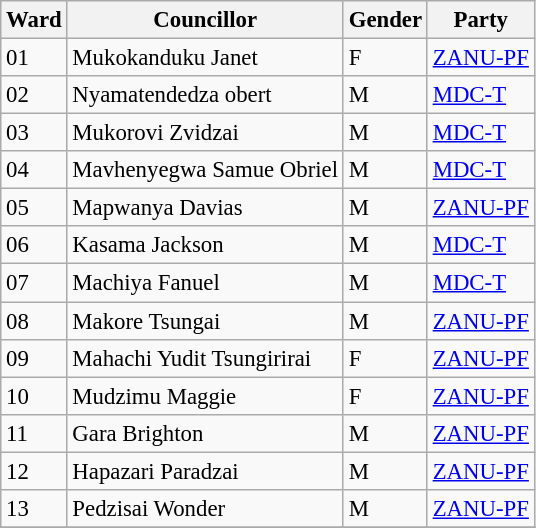<table class="wikitable sortable" style="font-size: 95%;">
<tr>
<th>Ward</th>
<th>Councillor</th>
<th>Gender</th>
<th>Party</th>
</tr>
<tr>
<td>01</td>
<td>Mukokanduku Janet</td>
<td>F</td>
<td><a href='#'>ZANU-PF</a></td>
</tr>
<tr>
<td>02</td>
<td>Nyamatendedza obert</td>
<td>M</td>
<td><a href='#'>MDC-T</a></td>
</tr>
<tr>
<td>03</td>
<td>Mukorovi Zvidzai</td>
<td>M</td>
<td><a href='#'>MDC-T</a></td>
</tr>
<tr>
<td>04</td>
<td>Mavhenyegwa Samue Obriel</td>
<td>M</td>
<td><a href='#'>MDC-T</a></td>
</tr>
<tr>
<td>05</td>
<td>Mapwanya Davias</td>
<td>M</td>
<td><a href='#'>ZANU-PF</a></td>
</tr>
<tr>
<td>06</td>
<td>Kasama Jackson</td>
<td>M</td>
<td><a href='#'>MDC-T</a></td>
</tr>
<tr>
<td>07</td>
<td>Machiya Fanuel</td>
<td>M</td>
<td><a href='#'>MDC-T</a></td>
</tr>
<tr>
<td>08</td>
<td>Makore Tsungai</td>
<td>M</td>
<td><a href='#'>ZANU-PF</a></td>
</tr>
<tr>
<td>09</td>
<td>Mahachi Yudit Tsungirirai</td>
<td>F</td>
<td><a href='#'>ZANU-PF</a></td>
</tr>
<tr>
<td>10</td>
<td>Mudzimu Maggie</td>
<td>F</td>
<td><a href='#'>ZANU-PF</a></td>
</tr>
<tr>
<td>11</td>
<td>Gara Brighton</td>
<td>M</td>
<td><a href='#'>ZANU-PF</a></td>
</tr>
<tr>
<td>12</td>
<td>Hapazari Paradzai</td>
<td>M</td>
<td><a href='#'>ZANU-PF</a></td>
</tr>
<tr>
<td>13</td>
<td>Pedzisai Wonder</td>
<td>M</td>
<td><a href='#'>ZANU-PF</a></td>
</tr>
<tr>
</tr>
</table>
